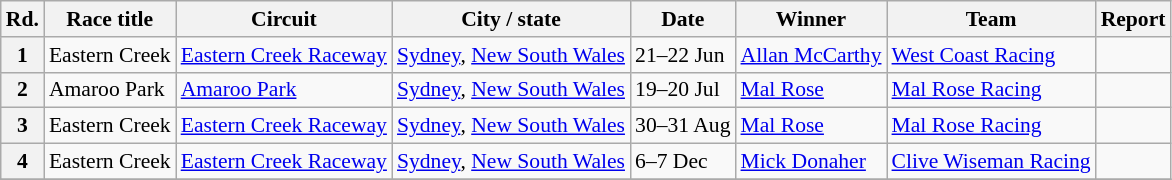<table class="wikitable" style="font-size: 90%">
<tr>
<th>Rd.</th>
<th>Race title</th>
<th>Circuit</th>
<th>City / state</th>
<th>Date</th>
<th>Winner</th>
<th>Team</th>
<th>Report</th>
</tr>
<tr>
<th>1</th>
<td> Eastern Creek</td>
<td><a href='#'>Eastern Creek Raceway</a></td>
<td><a href='#'>Sydney</a>, <a href='#'>New South Wales</a></td>
<td>21–22 Jun</td>
<td><a href='#'>Allan McCarthy</a></td>
<td><a href='#'>West Coast Racing</a></td>
<td></td>
</tr>
<tr>
<th>2</th>
<td> Amaroo Park</td>
<td><a href='#'>Amaroo Park</a></td>
<td><a href='#'>Sydney</a>, <a href='#'>New South Wales</a></td>
<td>19–20 Jul</td>
<td><a href='#'>Mal Rose</a></td>
<td><a href='#'>Mal Rose Racing</a></td>
<td></td>
</tr>
<tr>
<th>3</th>
<td> Eastern Creek</td>
<td><a href='#'>Eastern Creek Raceway</a></td>
<td><a href='#'>Sydney</a>, <a href='#'>New South Wales</a></td>
<td>30–31 Aug</td>
<td><a href='#'>Mal Rose</a></td>
<td><a href='#'>Mal Rose Racing</a></td>
<td></td>
</tr>
<tr>
<th>4</th>
<td> Eastern Creek</td>
<td><a href='#'>Eastern Creek Raceway</a></td>
<td><a href='#'>Sydney</a>, <a href='#'>New South Wales</a></td>
<td>6–7 Dec</td>
<td><a href='#'>Mick Donaher</a></td>
<td><a href='#'>Clive Wiseman Racing</a></td>
<td></td>
</tr>
<tr>
</tr>
</table>
